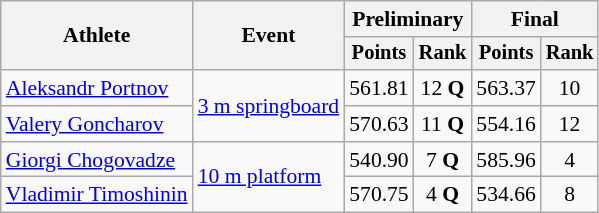<table class=wikitable style="font-size:90%">
<tr>
<th rowspan="2">Athlete</th>
<th rowspan="2">Event</th>
<th colspan="2">Preliminary</th>
<th colspan="2">Final</th>
</tr>
<tr style="font-size:95%">
<th>Points</th>
<th>Rank</th>
<th>Points</th>
<th>Rank</th>
</tr>
<tr align=center>
<td align=left><a href='#'>Aleksandr Portnov</a></td>
<td align=left rowspan=2><a href='#'>3 m springboard</a></td>
<td>561.81</td>
<td>12 <strong>Q</strong></td>
<td>563.37</td>
<td>10</td>
</tr>
<tr align=center>
<td align=left><a href='#'>Valery Goncharov</a></td>
<td>570.63</td>
<td>11 <strong>Q</strong></td>
<td>554.16</td>
<td>12</td>
</tr>
<tr align=center>
<td align=left><a href='#'>Giorgi Chogovadze</a></td>
<td align=left rowspan=2><a href='#'>10 m platform</a></td>
<td>540.90</td>
<td>7 <strong>Q</strong></td>
<td>585.96</td>
<td>4</td>
</tr>
<tr align=center>
<td align=left><a href='#'>Vladimir Timoshinin</a></td>
<td>570.75</td>
<td>4 <strong>Q</strong></td>
<td>534.66</td>
<td>8</td>
</tr>
</table>
